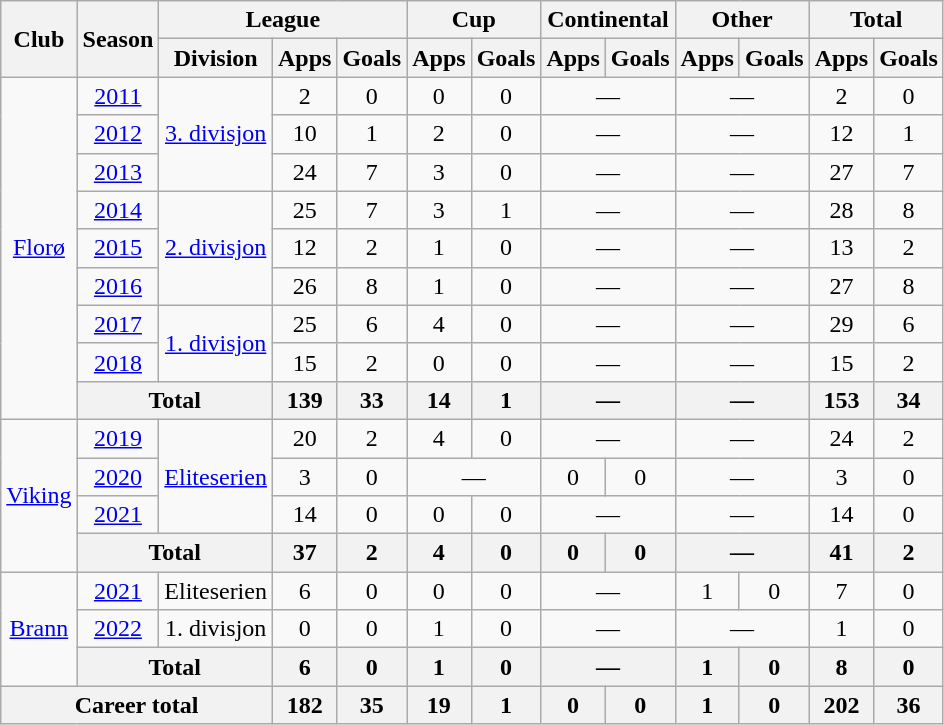<table class="wikitable" style="text-align: center;">
<tr>
<th rowspan="2">Club</th>
<th rowspan="2">Season</th>
<th colspan="3">League</th>
<th colspan="2">Cup</th>
<th colspan="2">Continental</th>
<th colspan="2">Other</th>
<th colspan="2">Total</th>
</tr>
<tr>
<th>Division</th>
<th>Apps</th>
<th>Goals</th>
<th>Apps</th>
<th>Goals</th>
<th>Apps</th>
<th>Goals</th>
<th>Apps</th>
<th>Goals</th>
<th>Apps</th>
<th>Goals</th>
</tr>
<tr>
<td rowspan="9"><a href='#'>Florø</a></td>
<td><a href='#'>2011</a></td>
<td rowspan="3"><a href='#'>3. divisjon</a></td>
<td>2</td>
<td>0</td>
<td>0</td>
<td>0</td>
<td colspan="2">—</td>
<td colspan="2">—</td>
<td>2</td>
<td>0</td>
</tr>
<tr>
<td><a href='#'>2012</a></td>
<td>10</td>
<td>1</td>
<td>2</td>
<td>0</td>
<td colspan="2">—</td>
<td colspan="2">—</td>
<td>12</td>
<td>1</td>
</tr>
<tr>
<td><a href='#'>2013</a></td>
<td>24</td>
<td>7</td>
<td>3</td>
<td>0</td>
<td colspan="2">—</td>
<td colspan="2">—</td>
<td>27</td>
<td>7</td>
</tr>
<tr>
<td><a href='#'>2014</a></td>
<td rowspan="3"><a href='#'>2. divisjon</a></td>
<td>25</td>
<td>7</td>
<td>3</td>
<td>1</td>
<td colspan="2">—</td>
<td colspan="2">—</td>
<td>28</td>
<td>8</td>
</tr>
<tr>
<td><a href='#'>2015</a></td>
<td>12</td>
<td>2</td>
<td>1</td>
<td>0</td>
<td colspan="2">—</td>
<td colspan="2">—</td>
<td>13</td>
<td>2</td>
</tr>
<tr>
<td><a href='#'>2016</a></td>
<td>26</td>
<td>8</td>
<td>1</td>
<td>0</td>
<td colspan="2">—</td>
<td colspan="2">—</td>
<td>27</td>
<td>8</td>
</tr>
<tr>
<td><a href='#'>2017</a></td>
<td rowspan="2"><a href='#'>1. divisjon</a></td>
<td>25</td>
<td>6</td>
<td>4</td>
<td>0</td>
<td colspan="2">—</td>
<td colspan="2">—</td>
<td>29</td>
<td>6</td>
</tr>
<tr>
<td><a href='#'>2018</a></td>
<td>15</td>
<td>2</td>
<td>0</td>
<td>0</td>
<td colspan="2">—</td>
<td colspan="2">—</td>
<td>15</td>
<td>2</td>
</tr>
<tr>
<th colspan="2">Total</th>
<th>139</th>
<th>33</th>
<th>14</th>
<th>1</th>
<th colspan="2">—</th>
<th colspan="2">—</th>
<th>153</th>
<th>34</th>
</tr>
<tr>
<td rowspan="4"><a href='#'>Viking</a></td>
<td><a href='#'>2019</a></td>
<td rowspan="3"><a href='#'>Eliteserien</a></td>
<td>20</td>
<td>2</td>
<td>4</td>
<td>0</td>
<td colspan="2">—</td>
<td colspan="2">—</td>
<td>24</td>
<td>2</td>
</tr>
<tr>
<td><a href='#'>2020</a></td>
<td>3</td>
<td>0</td>
<td colspan="2">—</td>
<td>0</td>
<td>0</td>
<td colspan="2">—</td>
<td>3</td>
<td>0</td>
</tr>
<tr>
<td><a href='#'>2021</a></td>
<td>14</td>
<td>0</td>
<td>0</td>
<td>0</td>
<td colspan="2">—</td>
<td colspan="2">—</td>
<td>14</td>
<td>0</td>
</tr>
<tr>
<th colspan="2">Total</th>
<th>37</th>
<th>2</th>
<th>4</th>
<th>0</th>
<th>0</th>
<th>0</th>
<th colspan="2">—</th>
<th>41</th>
<th>2</th>
</tr>
<tr>
<td rowspan="3"><a href='#'>Brann</a></td>
<td><a href='#'>2021</a></td>
<td>Eliteserien</td>
<td>6</td>
<td>0</td>
<td>0</td>
<td>0</td>
<td colspan="2">—</td>
<td>1</td>
<td>0</td>
<td>7</td>
<td>0</td>
</tr>
<tr>
<td><a href='#'>2022</a></td>
<td>1. divisjon</td>
<td>0</td>
<td>0</td>
<td>1</td>
<td>0</td>
<td colspan="2">—</td>
<td colspan="2">—</td>
<td>1</td>
<td>0</td>
</tr>
<tr>
<th colspan="2">Total</th>
<th>6</th>
<th>0</th>
<th>1</th>
<th>0</th>
<th colspan="2">—</th>
<th>1</th>
<th>0</th>
<th>8</th>
<th>0</th>
</tr>
<tr>
<th colspan="3">Career total</th>
<th>182</th>
<th>35</th>
<th>19</th>
<th>1</th>
<th>0</th>
<th>0</th>
<th>1</th>
<th>0</th>
<th>202</th>
<th>36</th>
</tr>
</table>
